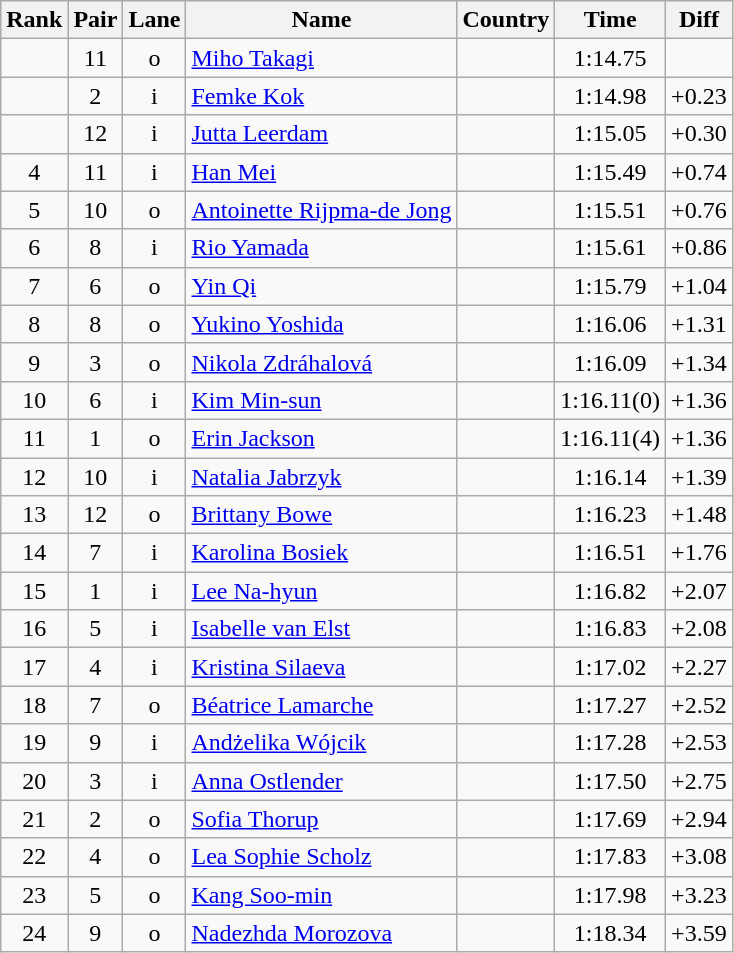<table class="wikitable sortable" style="text-align:center">
<tr>
<th>Rank</th>
<th>Pair</th>
<th>Lane</th>
<th>Name</th>
<th>Country</th>
<th>Time</th>
<th>Diff</th>
</tr>
<tr>
<td></td>
<td>11</td>
<td>o</td>
<td align=left><a href='#'>Miho Takagi</a></td>
<td align=left></td>
<td>1:14.75</td>
<td></td>
</tr>
<tr>
<td></td>
<td>2</td>
<td>i</td>
<td align=left><a href='#'>Femke Kok</a></td>
<td align=left></td>
<td>1:14.98</td>
<td>+0.23</td>
</tr>
<tr>
<td></td>
<td>12</td>
<td>i</td>
<td align=left><a href='#'>Jutta Leerdam</a></td>
<td align=left></td>
<td>1:15.05</td>
<td>+0.30</td>
</tr>
<tr>
<td>4</td>
<td>11</td>
<td>i</td>
<td align=left><a href='#'>Han Mei</a></td>
<td align=left></td>
<td>1:15.49</td>
<td>+0.74</td>
</tr>
<tr>
<td>5</td>
<td>10</td>
<td>o</td>
<td align=left><a href='#'>Antoinette Rijpma-de Jong</a></td>
<td align=left></td>
<td>1:15.51</td>
<td>+0.76</td>
</tr>
<tr>
<td>6</td>
<td>8</td>
<td>i</td>
<td align=left><a href='#'>Rio Yamada</a></td>
<td align=left></td>
<td>1:15.61</td>
<td>+0.86</td>
</tr>
<tr>
<td>7</td>
<td>6</td>
<td>o</td>
<td align=left><a href='#'>Yin Qi</a></td>
<td align=left></td>
<td>1:15.79</td>
<td>+1.04</td>
</tr>
<tr>
<td>8</td>
<td>8</td>
<td>o</td>
<td align=left><a href='#'>Yukino Yoshida</a></td>
<td align=left></td>
<td>1:16.06</td>
<td>+1.31</td>
</tr>
<tr>
<td>9</td>
<td>3</td>
<td>o</td>
<td align=left><a href='#'>Nikola Zdráhalová</a></td>
<td align=left></td>
<td>1:16.09</td>
<td>+1.34</td>
</tr>
<tr>
<td>10</td>
<td>6</td>
<td>i</td>
<td align=left><a href='#'>Kim Min-sun</a></td>
<td align=left></td>
<td>1:16.11(0)</td>
<td>+1.36</td>
</tr>
<tr>
<td>11</td>
<td>1</td>
<td>o</td>
<td align=left><a href='#'>Erin Jackson</a></td>
<td align=left></td>
<td>1:16.11(4)</td>
<td>+1.36</td>
</tr>
<tr>
<td>12</td>
<td>10</td>
<td>i</td>
<td align=left><a href='#'>Natalia Jabrzyk</a></td>
<td align=left></td>
<td>1:16.14</td>
<td>+1.39</td>
</tr>
<tr>
<td>13</td>
<td>12</td>
<td>o</td>
<td align=left><a href='#'>Brittany Bowe</a></td>
<td align=left></td>
<td>1:16.23</td>
<td>+1.48</td>
</tr>
<tr>
<td>14</td>
<td>7</td>
<td>i</td>
<td align=left><a href='#'>Karolina Bosiek</a></td>
<td align=left></td>
<td>1:16.51</td>
<td>+1.76</td>
</tr>
<tr>
<td>15</td>
<td>1</td>
<td>i</td>
<td align=left><a href='#'>Lee Na-hyun</a></td>
<td align=left></td>
<td>1:16.82</td>
<td>+2.07</td>
</tr>
<tr>
<td>16</td>
<td>5</td>
<td>i</td>
<td align=left><a href='#'>Isabelle van Elst</a></td>
<td align=left></td>
<td>1:16.83</td>
<td>+2.08</td>
</tr>
<tr>
<td>17</td>
<td>4</td>
<td>i</td>
<td align=left><a href='#'>Kristina Silaeva</a></td>
<td align=left></td>
<td>1:17.02</td>
<td>+2.27</td>
</tr>
<tr>
<td>18</td>
<td>7</td>
<td>o</td>
<td align=left><a href='#'>Béatrice Lamarche</a></td>
<td align=left></td>
<td>1:17.27</td>
<td>+2.52</td>
</tr>
<tr>
<td>19</td>
<td>9</td>
<td>i</td>
<td align=left><a href='#'>Andżelika Wójcik</a></td>
<td align=left></td>
<td>1:17.28</td>
<td>+2.53</td>
</tr>
<tr>
<td>20</td>
<td>3</td>
<td>i</td>
<td align=left><a href='#'>Anna Ostlender</a></td>
<td align=left></td>
<td>1:17.50</td>
<td>+2.75</td>
</tr>
<tr>
<td>21</td>
<td>2</td>
<td>o</td>
<td align=left><a href='#'>Sofia Thorup</a></td>
<td align=left></td>
<td>1:17.69</td>
<td>+2.94</td>
</tr>
<tr>
<td>22</td>
<td>4</td>
<td>o</td>
<td align=left><a href='#'>Lea Sophie Scholz</a></td>
<td align=left></td>
<td>1:17.83</td>
<td>+3.08</td>
</tr>
<tr>
<td>23</td>
<td>5</td>
<td>o</td>
<td align=left><a href='#'>Kang Soo-min</a></td>
<td align=left></td>
<td>1:17.98</td>
<td>+3.23</td>
</tr>
<tr>
<td>24</td>
<td>9</td>
<td>o</td>
<td align=left><a href='#'>Nadezhda Morozova</a></td>
<td align=left></td>
<td>1:18.34</td>
<td>+3.59</td>
</tr>
</table>
